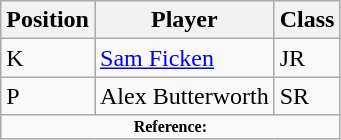<table class="wikitable">
<tr>
<th>Position</th>
<th>Player</th>
<th>Class</th>
</tr>
<tr>
<td>K</td>
<td><a href='#'>Sam Ficken</a></td>
<td>JR</td>
</tr>
<tr>
<td>P</td>
<td>Alex Butterworth</td>
<td>SR</td>
</tr>
<tr>
<td colspan="3"  style="font-size:8pt; text-align:center;"><strong>Reference:</strong></td>
</tr>
</table>
